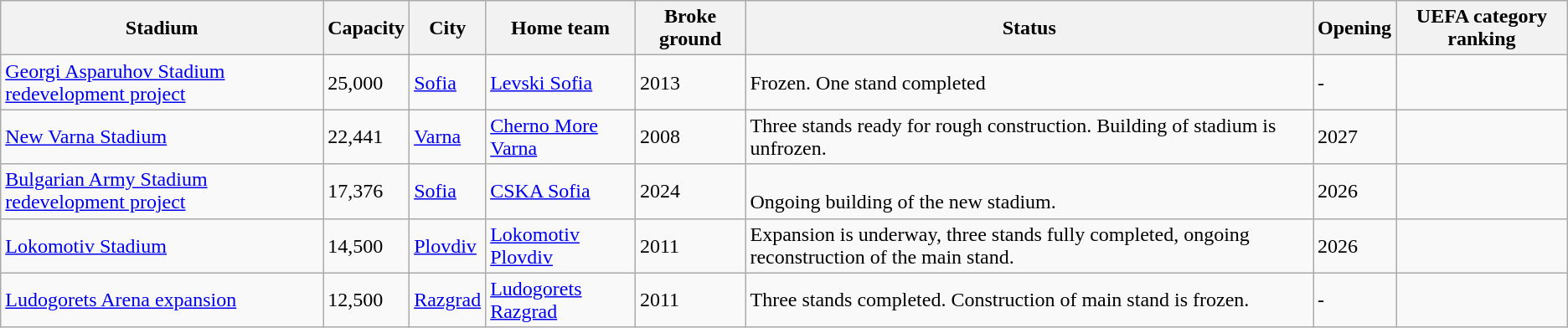<table class="wikitable sortable">
<tr>
<th>Stadium</th>
<th>Capacity</th>
<th>City</th>
<th>Home team</th>
<th>Broke ground</th>
<th>Status</th>
<th>Opening</th>
<th>UEFA category ranking</th>
</tr>
<tr>
<td><a href='#'>Georgi Asparuhov Stadium redevelopment project</a></td>
<td>25,000</td>
<td><a href='#'>Sofia</a></td>
<td><a href='#'>Levski Sofia</a></td>
<td>2013</td>
<td>Frozen. One stand completed</td>
<td>-</td>
<td></td>
</tr>
<tr>
<td><a href='#'>New Varna Stadium</a></td>
<td>22,441</td>
<td><a href='#'>Varna</a></td>
<td><a href='#'>Cherno More Varna</a></td>
<td>2008</td>
<td>Three stands ready for rough construction. Building of stadium is unfrozen.</td>
<td>2027</td>
<td></td>
</tr>
<tr>
<td><a href='#'>Bulgarian Army Stadium redevelopment project</a></td>
<td>17,376</td>
<td><a href='#'>Sofia</a></td>
<td><a href='#'>CSKA Sofia</a></td>
<td>2024</td>
<td><br>Ongoing building of the new stadium.</td>
<td>2026</td>
<td></td>
</tr>
<tr>
<td><a href='#'>Lokomotiv Stadium</a></td>
<td>14,500</td>
<td><a href='#'>Plovdiv</a></td>
<td><a href='#'>Lokomotiv Plovdiv</a></td>
<td>2011</td>
<td>Expansion is underway, three stands fully completed, ongoing reconstruction of the main stand.</td>
<td>2026</td>
<td></td>
</tr>
<tr>
<td><a href='#'>Ludogorets Arena expansion</a></td>
<td>12,500</td>
<td><a href='#'>Razgrad</a></td>
<td><a href='#'>Ludogorets Razgrad</a></td>
<td>2011</td>
<td>Three stands completed. Construction of main stand is frozen.</td>
<td>-</td>
<td></td>
</tr>
</table>
